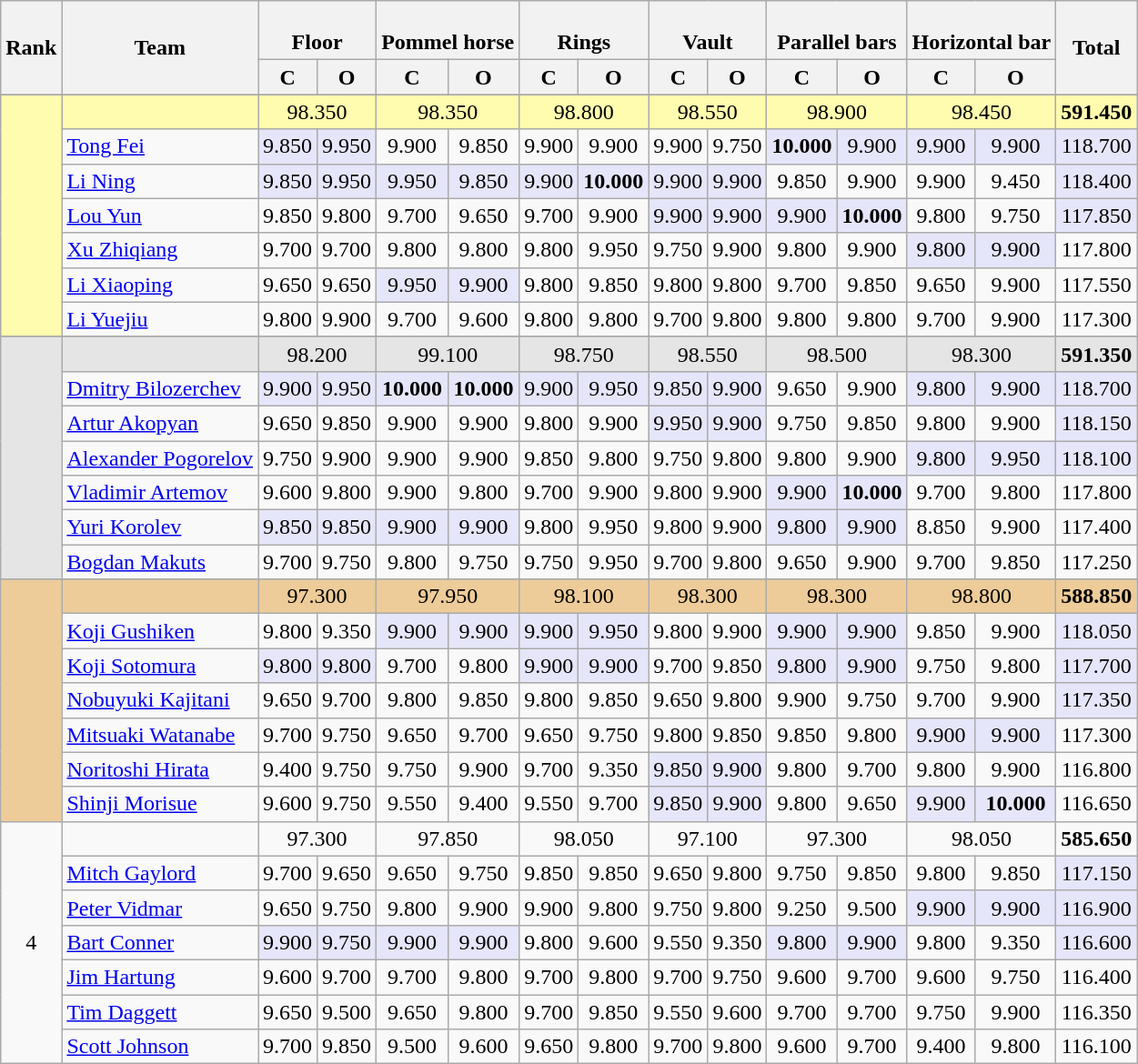<table class="wikitable" style="text-align:center">
<tr>
<th rowspan=2>Rank</th>
<th rowspan=2>Team</th>
<th colspan=2><br>Floor</th>
<th colspan=2><br>Pommel horse</th>
<th colspan=2><br>Rings</th>
<th colspan=2><br>Vault</th>
<th colspan=2><br>Parallel bars</th>
<th colspan=2><br>Horizontal bar</th>
<th rowspan=2>Total</th>
</tr>
<tr>
<th>C</th>
<th>O</th>
<th>C</th>
<th>O</th>
<th>C</th>
<th>O</th>
<th>C</th>
<th>O</th>
<th>C</th>
<th>O</th>
<th>C</th>
<th>O</th>
</tr>
<tr>
</tr>
<tr style="background:#fffcaf;">
<td rowspan=7></td>
<td align=left></td>
<td colspan=2>98.350</td>
<td colspan=2>98.350</td>
<td colspan=2>98.800</td>
<td colspan=2>98.550</td>
<td colspan=2>98.900</td>
<td colspan=2>98.450</td>
<td><strong>591.450</strong></td>
</tr>
<tr>
<td align=left><a href='#'>Tong Fei</a></td>
<td bgcolor="lavender">9.850</td>
<td bgcolor="lavender">9.950</td>
<td>9.900</td>
<td>9.850</td>
<td>9.900</td>
<td>9.900</td>
<td>9.900</td>
<td>9.750</td>
<td bgcolor="lavender"><strong>10.000</strong></td>
<td bgcolor="lavender">9.900</td>
<td bgcolor="lavender">9.900</td>
<td bgcolor="lavender">9.900</td>
<td bgcolor="lavender">118.700</td>
</tr>
<tr>
<td align=left><a href='#'>Li Ning</a></td>
<td bgcolor="lavender">9.850</td>
<td bgcolor="lavender">9.950</td>
<td bgcolor="lavender">9.950</td>
<td bgcolor="lavender">9.850</td>
<td bgcolor="lavender">9.900</td>
<td bgcolor="lavender"><strong>10.000</strong></td>
<td bgcolor="lavender">9.900</td>
<td bgcolor="lavender">9.900</td>
<td>9.850</td>
<td>9.900</td>
<td>9.900</td>
<td>9.450</td>
<td bgcolor="lavender">118.400</td>
</tr>
<tr>
<td align=left><a href='#'>Lou Yun</a></td>
<td>9.850</td>
<td>9.800</td>
<td>9.700</td>
<td>9.650</td>
<td>9.700</td>
<td>9.900</td>
<td bgcolor="lavender">9.900</td>
<td bgcolor="lavender">9.900</td>
<td bgcolor="lavender">9.900</td>
<td bgcolor="lavender"><strong>10.000</strong></td>
<td>9.800</td>
<td>9.750</td>
<td bgcolor="lavender">117.850</td>
</tr>
<tr>
<td align=left><a href='#'>Xu Zhiqiang</a></td>
<td>9.700</td>
<td>9.700</td>
<td>9.800</td>
<td>9.800</td>
<td>9.800</td>
<td>9.950</td>
<td>9.750</td>
<td>9.900</td>
<td>9.800</td>
<td>9.900</td>
<td bgcolor="lavender">9.800</td>
<td bgcolor="lavender">9.900</td>
<td>117.800</td>
</tr>
<tr>
<td align=left><a href='#'>Li Xiaoping</a></td>
<td>9.650</td>
<td>9.650</td>
<td bgcolor="lavender">9.950</td>
<td bgcolor="lavender">9.900</td>
<td>9.800</td>
<td>9.850</td>
<td>9.800</td>
<td>9.800</td>
<td>9.700</td>
<td>9.850</td>
<td>9.650</td>
<td>9.900</td>
<td>117.550</td>
</tr>
<tr>
<td align=left><a href='#'>Li Yuejiu</a></td>
<td>9.800</td>
<td>9.900</td>
<td>9.700</td>
<td>9.600</td>
<td>9.800</td>
<td>9.800</td>
<td>9.700</td>
<td>9.800</td>
<td>9.800</td>
<td>9.800</td>
<td>9.700</td>
<td>9.900</td>
<td>117.300</td>
</tr>
<tr>
</tr>
<tr style="background:#e5e5e5;">
<td rowspan=7></td>
<td align=left></td>
<td colspan=2>98.200</td>
<td colspan=2>99.100</td>
<td colspan=2>98.750</td>
<td colspan=2>98.550</td>
<td colspan=2>98.500</td>
<td colspan=2>98.300</td>
<td><strong>591.350</strong></td>
</tr>
<tr>
<td align=left><a href='#'>Dmitry Bilozerchev</a></td>
<td bgcolor="lavender">9.900</td>
<td bgcolor="lavender">9.950</td>
<td bgcolor="lavender"><strong>10.000</strong></td>
<td bgcolor="lavender"><strong>10.000</strong></td>
<td bgcolor="lavender">9.900</td>
<td bgcolor="lavender">9.950</td>
<td bgcolor="lavender">9.850</td>
<td bgcolor="lavender">9.900</td>
<td>9.650</td>
<td>9.900</td>
<td bgcolor="lavender">9.800</td>
<td bgcolor="lavender">9.900</td>
<td bgcolor="lavender">118.700</td>
</tr>
<tr>
<td align=left><a href='#'>Artur Akopyan</a></td>
<td>9.650</td>
<td>9.850</td>
<td>9.900</td>
<td>9.900</td>
<td>9.800</td>
<td>9.900</td>
<td bgcolor="lavender">9.950</td>
<td bgcolor="lavender">9.900</td>
<td>9.750</td>
<td>9.850</td>
<td>9.800</td>
<td>9.900</td>
<td bgcolor="lavender">118.150</td>
</tr>
<tr>
<td align=left><a href='#'>Alexander Pogorelov</a></td>
<td>9.750</td>
<td>9.900</td>
<td>9.900</td>
<td>9.900</td>
<td>9.850</td>
<td>9.800</td>
<td>9.750</td>
<td>9.800</td>
<td>9.800</td>
<td>9.900</td>
<td bgcolor="lavender">9.800</td>
<td bgcolor="lavender">9.950</td>
<td bgcolor="lavender">118.100</td>
</tr>
<tr>
<td align=left><a href='#'>Vladimir Artemov</a></td>
<td>9.600</td>
<td>9.800</td>
<td>9.900</td>
<td>9.800</td>
<td>9.700</td>
<td>9.900</td>
<td>9.800</td>
<td>9.900</td>
<td bgcolor="lavender">9.900</td>
<td bgcolor="lavender"><strong>10.000</strong></td>
<td>9.700</td>
<td>9.800</td>
<td>117.800</td>
</tr>
<tr>
<td align=left><a href='#'>Yuri Korolev</a></td>
<td bgcolor="lavender">9.850</td>
<td bgcolor="lavender">9.850</td>
<td bgcolor="lavender">9.900</td>
<td bgcolor="lavender">9.900</td>
<td>9.800</td>
<td>9.950</td>
<td>9.800</td>
<td>9.900</td>
<td bgcolor="lavender">9.800</td>
<td bgcolor="lavender">9.900</td>
<td>8.850</td>
<td>9.900</td>
<td>117.400</td>
</tr>
<tr>
<td align=left><a href='#'>Bogdan Makuts</a></td>
<td>9.700</td>
<td>9.750</td>
<td>9.800</td>
<td>9.750</td>
<td>9.750</td>
<td>9.950</td>
<td>9.700</td>
<td>9.800</td>
<td>9.650</td>
<td>9.900</td>
<td>9.700</td>
<td>9.850</td>
<td>117.250</td>
</tr>
<tr>
</tr>
<tr style="background:#ec9;">
<td rowspan=7></td>
<td align=left></td>
<td colspan=2>97.300</td>
<td colspan=2>97.950</td>
<td colspan=2>98.100</td>
<td colspan=2>98.300</td>
<td colspan=2>98.300</td>
<td colspan=2>98.800</td>
<td><strong>588.850</strong></td>
</tr>
<tr>
<td align=left><a href='#'>Koji Gushiken</a></td>
<td>9.800</td>
<td>9.350</td>
<td bgcolor="lavender">9.900</td>
<td bgcolor="lavender">9.900</td>
<td bgcolor="lavender">9.900</td>
<td bgcolor="lavender">9.950</td>
<td>9.800</td>
<td>9.900</td>
<td bgcolor="lavender">9.900</td>
<td bgcolor="lavender">9.900</td>
<td>9.850</td>
<td>9.900</td>
<td bgcolor="lavender">118.050</td>
</tr>
<tr>
<td align=left><a href='#'>Koji Sotomura</a></td>
<td bgcolor="lavender">9.800</td>
<td bgcolor="lavender">9.800</td>
<td>9.700</td>
<td>9.800</td>
<td bgcolor="lavender">9.900</td>
<td bgcolor="lavender">9.900</td>
<td>9.700</td>
<td>9.850</td>
<td bgcolor="lavender">9.800</td>
<td bgcolor="lavender">9.900</td>
<td>9.750</td>
<td>9.800</td>
<td bgcolor="lavender">117.700</td>
</tr>
<tr>
<td align=left><a href='#'>Nobuyuki Kajitani</a></td>
<td>9.650</td>
<td>9.700</td>
<td>9.800</td>
<td>9.850</td>
<td>9.800</td>
<td>9.850</td>
<td>9.650</td>
<td>9.800</td>
<td>9.900</td>
<td>9.750</td>
<td>9.700</td>
<td>9.900</td>
<td bgcolor="lavender">117.350</td>
</tr>
<tr>
<td align=left><a href='#'>Mitsuaki Watanabe</a></td>
<td>9.700</td>
<td>9.750</td>
<td>9.650</td>
<td>9.700</td>
<td>9.650</td>
<td>9.750</td>
<td>9.800</td>
<td>9.850</td>
<td>9.850</td>
<td>9.800</td>
<td bgcolor="lavender">9.900</td>
<td bgcolor="lavender">9.900</td>
<td>117.300</td>
</tr>
<tr>
<td align=left><a href='#'>Noritoshi Hirata</a></td>
<td>9.400</td>
<td>9.750</td>
<td>9.750</td>
<td>9.900</td>
<td>9.700</td>
<td>9.350</td>
<td bgcolor="lavender">9.850</td>
<td bgcolor="lavender">9.900</td>
<td>9.800</td>
<td>9.700</td>
<td>9.800</td>
<td>9.900</td>
<td>116.800</td>
</tr>
<tr>
<td align=left><a href='#'>Shinji Morisue</a></td>
<td>9.600</td>
<td>9.750</td>
<td>9.550</td>
<td>9.400</td>
<td>9.550</td>
<td>9.700</td>
<td bgcolor="lavender">9.850</td>
<td bgcolor="lavender">9.900</td>
<td>9.800</td>
<td>9.650</td>
<td bgcolor="lavender">9.900</td>
<td bgcolor="lavender"><strong>10.000</strong></td>
<td>116.650</td>
</tr>
<tr>
<td rowspan=7>4</td>
<td align=left></td>
<td colspan=2>97.300</td>
<td colspan=2>97.850</td>
<td colspan=2>98.050</td>
<td colspan=2>97.100</td>
<td colspan=2>97.300</td>
<td colspan=2>98.050</td>
<td><strong>585.650</strong></td>
</tr>
<tr>
<td align=left><a href='#'>Mitch Gaylord</a></td>
<td>9.700</td>
<td>9.650</td>
<td>9.650</td>
<td>9.750</td>
<td>9.850</td>
<td>9.850</td>
<td>9.650</td>
<td>9.800</td>
<td>9.750</td>
<td>9.850</td>
<td>9.800</td>
<td>9.850</td>
<td bgcolor="lavender">117.150</td>
</tr>
<tr>
<td align=left><a href='#'>Peter Vidmar</a></td>
<td>9.650</td>
<td>9.750</td>
<td>9.800</td>
<td>9.900</td>
<td>9.900</td>
<td>9.800</td>
<td>9.750</td>
<td>9.800</td>
<td>9.250</td>
<td>9.500</td>
<td bgcolor="lavender">9.900</td>
<td bgcolor="lavender">9.900</td>
<td bgcolor="lavender">116.900</td>
</tr>
<tr>
<td align=left><a href='#'>Bart Conner</a></td>
<td bgcolor="lavender">9.900</td>
<td bgcolor="lavender">9.750</td>
<td bgcolor="lavender">9.900</td>
<td bgcolor="lavender">9.900</td>
<td>9.800</td>
<td>9.600</td>
<td>9.550</td>
<td>9.350</td>
<td bgcolor="lavender">9.800</td>
<td bgcolor="lavender">9.900</td>
<td>9.800</td>
<td>9.350</td>
<td bgcolor="lavender">116.600</td>
</tr>
<tr>
<td align=left><a href='#'>Jim Hartung</a></td>
<td>9.600</td>
<td>9.700</td>
<td>9.700</td>
<td>9.800</td>
<td>9.700</td>
<td>9.800</td>
<td>9.700</td>
<td>9.750</td>
<td>9.600</td>
<td>9.700</td>
<td>9.600</td>
<td>9.750</td>
<td>116.400</td>
</tr>
<tr>
<td align=left><a href='#'>Tim Daggett</a></td>
<td>9.650</td>
<td>9.500</td>
<td>9.650</td>
<td>9.800</td>
<td>9.700</td>
<td>9.850</td>
<td>9.550</td>
<td>9.600</td>
<td>9.700</td>
<td>9.700</td>
<td>9.750</td>
<td>9.900</td>
<td>116.350</td>
</tr>
<tr>
<td align=left><a href='#'>Scott Johnson</a></td>
<td>9.700</td>
<td>9.850</td>
<td>9.500</td>
<td>9.600</td>
<td>9.650</td>
<td>9.800</td>
<td>9.700</td>
<td>9.800</td>
<td>9.600</td>
<td>9.700</td>
<td>9.400</td>
<td>9.800</td>
<td>116.100</td>
</tr>
</table>
